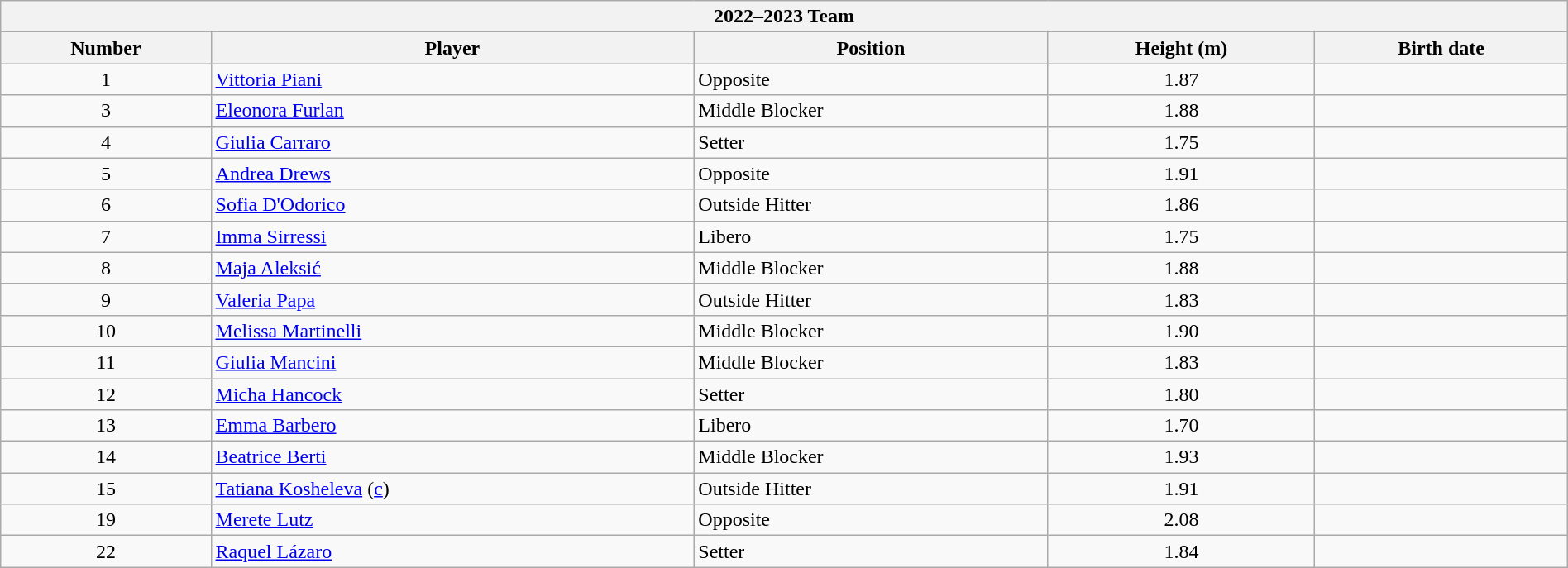<table class="wikitable collapsible collapsed" style="width:100%;">
<tr>
<th colspan=5><strong>2022–2023 Team</strong></th>
</tr>
<tr>
<th>Number</th>
<th>Player</th>
<th>Position</th>
<th>Height (m)</th>
<th>Birth date</th>
</tr>
<tr>
<td align=center>1</td>
<td> <a href='#'>Vittoria Piani</a></td>
<td>Opposite</td>
<td align=center>1.87</td>
<td></td>
</tr>
<tr>
<td align=center>3</td>
<td> <a href='#'>Eleonora Furlan</a></td>
<td>Middle Blocker</td>
<td align=center>1.88</td>
<td></td>
</tr>
<tr>
<td align=center>4</td>
<td> <a href='#'>Giulia Carraro</a></td>
<td>Setter</td>
<td align=center>1.75</td>
<td></td>
</tr>
<tr>
<td align=center>5</td>
<td> <a href='#'>Andrea Drews</a></td>
<td>Opposite</td>
<td align=center>1.91</td>
<td></td>
</tr>
<tr>
<td align=center>6</td>
<td> <a href='#'>Sofia D'Odorico</a></td>
<td>Outside Hitter</td>
<td align=center>1.86</td>
<td></td>
</tr>
<tr>
<td align=center>7</td>
<td> <a href='#'>Imma Sirressi</a></td>
<td>Libero</td>
<td align=center>1.75</td>
<td></td>
</tr>
<tr>
<td align=center>8</td>
<td> <a href='#'>Maja Aleksić</a></td>
<td>Middle Blocker</td>
<td align=center>1.88</td>
<td></td>
</tr>
<tr>
<td align=center>9</td>
<td> <a href='#'>Valeria Papa</a></td>
<td>Outside Hitter</td>
<td align=center>1.83</td>
<td></td>
</tr>
<tr>
<td align=center>10</td>
<td> <a href='#'>Melissa Martinelli</a></td>
<td>Middle Blocker</td>
<td align=center>1.90</td>
<td></td>
</tr>
<tr>
<td align=center>11</td>
<td> <a href='#'>Giulia Mancini</a></td>
<td>Middle Blocker</td>
<td align=center>1.83</td>
<td></td>
</tr>
<tr>
<td align=center>12</td>
<td> <a href='#'>Micha Hancock</a></td>
<td>Setter</td>
<td align=center>1.80</td>
<td></td>
</tr>
<tr>
<td align=center>13</td>
<td> <a href='#'>Emma Barbero</a></td>
<td>Libero</td>
<td align=center>1.70</td>
<td></td>
</tr>
<tr>
<td align=center>14</td>
<td> <a href='#'>Beatrice Berti</a></td>
<td>Middle Blocker</td>
<td align=center>1.93</td>
<td></td>
</tr>
<tr>
<td align=center>15</td>
<td> <a href='#'>Tatiana Kosheleva</a> (<a href='#'>c</a>)</td>
<td>Outside Hitter</td>
<td align=center>1.91</td>
<td></td>
</tr>
<tr>
<td align=center>19</td>
<td> <a href='#'>Merete Lutz</a></td>
<td>Opposite</td>
<td align=center>2.08</td>
<td></td>
</tr>
<tr>
<td align=center>22</td>
<td> <a href='#'>Raquel Lázaro</a></td>
<td>Setter</td>
<td align=center>1.84</td>
<td></td>
</tr>
</table>
